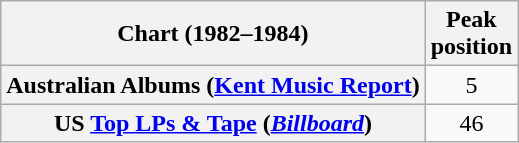<table class="wikitable sortable plainrowheaders">
<tr>
<th scope="col">Chart (1982–1984)</th>
<th scope="col">Peak<br>position</th>
</tr>
<tr>
<th scope="row">Australian Albums (<a href='#'>Kent Music Report</a>)</th>
<td align="center">5</td>
</tr>
<tr>
<th scope="row">US <a href='#'>Top LPs & Tape</a> (<em><a href='#'>Billboard</a></em>)</th>
<td align="center">46</td>
</tr>
</table>
